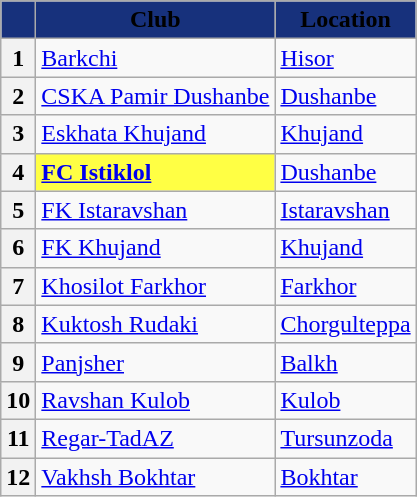<table class="wikitable sortable" style="text-align:left">
<tr>
<th style="background:#17317c;"></th>
<th style="background:#17317c;"><span>Club</span></th>
<th style="background:#17317c;"><span>Location</span></th>
</tr>
<tr>
<th>1</th>
<td><a href='#'>Barkchi</a></td>
<td><a href='#'>Hisor</a></td>
</tr>
<tr>
<th>2</th>
<td><a href='#'>CSKA Pamir Dushanbe</a></td>
<td><a href='#'>Dushanbe</a></td>
</tr>
<tr>
<th>3</th>
<td><a href='#'>Eskhata Khujand</a></td>
<td><a href='#'>Khujand</a></td>
</tr>
<tr>
<th>4</th>
<td bgcolor=#ffff44><strong><a href='#'>FC Istiklol</a></strong></td>
<td><a href='#'>Dushanbe</a></td>
</tr>
<tr>
<th>5</th>
<td><a href='#'>FK Istaravshan</a></td>
<td><a href='#'>Istaravshan</a></td>
</tr>
<tr>
<th>6</th>
<td><a href='#'>FK Khujand</a></td>
<td><a href='#'>Khujand</a></td>
</tr>
<tr>
<th>7</th>
<td><a href='#'>Khosilot Farkhor</a></td>
<td><a href='#'>Farkhor</a></td>
</tr>
<tr>
<th>8</th>
<td><a href='#'>Kuktosh Rudaki</a></td>
<td><a href='#'>Chorgulteppa</a></td>
</tr>
<tr>
<th>9</th>
<td><a href='#'>Panjsher</a></td>
<td><a href='#'>Balkh</a></td>
</tr>
<tr>
<th>10</th>
<td><a href='#'>Ravshan Kulob</a></td>
<td><a href='#'>Kulob</a></td>
</tr>
<tr>
<th>11</th>
<td><a href='#'>Regar-TadAZ</a></td>
<td><a href='#'>Tursunzoda</a></td>
</tr>
<tr>
<th>12</th>
<td><a href='#'>Vakhsh Bokhtar</a></td>
<td><a href='#'>Bokhtar</a></td>
</tr>
</table>
